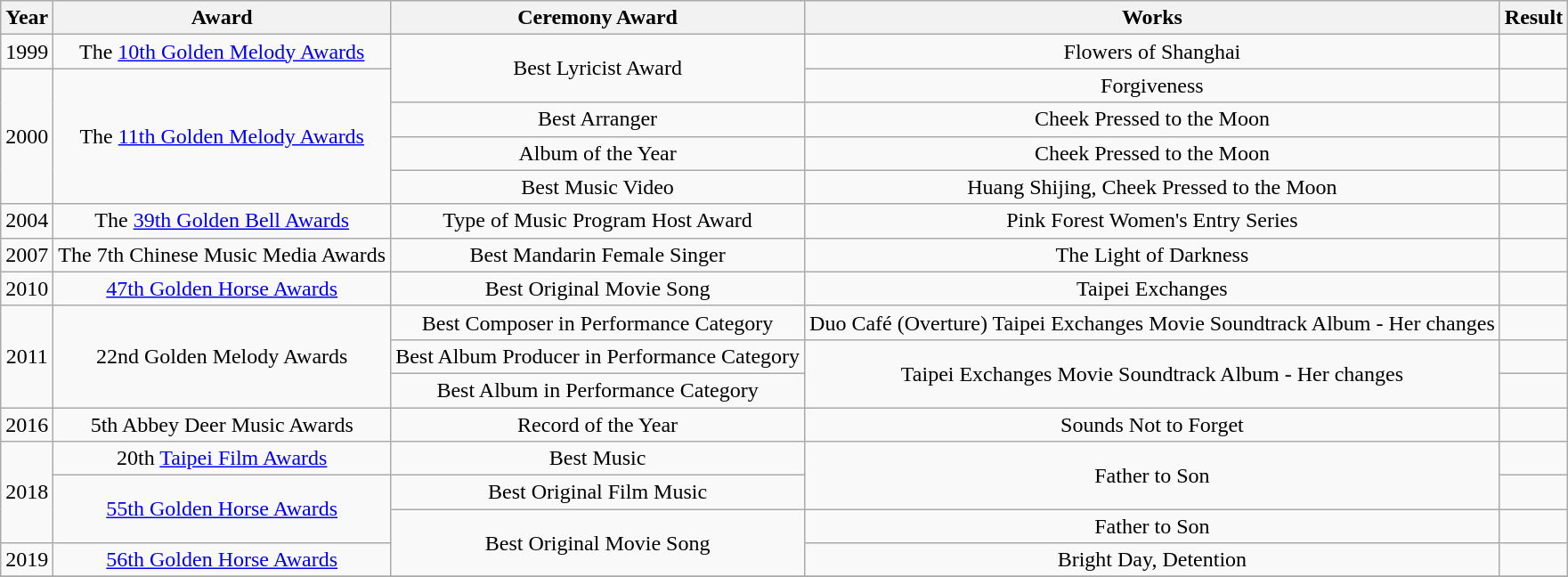<table class="wikitable" style="text-align:center;">
<tr>
<th>Year</th>
<th>Award</th>
<th>Ceremony Award</th>
<th>Works</th>
<th>Result</th>
</tr>
<tr>
<td rowspan="1">1999</td>
<td rowspan="1">The <a href='#'>10th Golden Melody Awards</a></td>
<td rowspan="2">Best Lyricist Award</td>
<td>Flowers of Shanghai</td>
<td></td>
</tr>
<tr>
<td rowspan="4">2000</td>
<td rowspan="4">The <a href='#'>11th Golden Melody Awards</a></td>
<td>Forgiveness</td>
<td></td>
</tr>
<tr>
<td>Best Arranger</td>
<td>Cheek Pressed to the Moon</td>
<td></td>
</tr>
<tr>
<td>Album of the Year</td>
<td>Cheek Pressed to the Moon</td>
<td></td>
</tr>
<tr>
<td>Best Music Video</td>
<td>Huang Shijing, Cheek Pressed to the Moon</td>
<td></td>
</tr>
<tr>
<td rowspan="1">2004</td>
<td rowspan="1">The <a href='#'>39th Golden Bell Awards</a></td>
<td>Type of Music Program Host Award</td>
<td>Pink Forest Women's Entry Series</td>
<td></td>
</tr>
<tr>
<td rowspan="1">2007</td>
<td rowspan="1">The 7th Chinese Music Media Awards</td>
<td>Best Mandarin Female Singer</td>
<td>The Light of Darkness</td>
<td></td>
</tr>
<tr>
<td rowspan="1">2010</td>
<td rowspan="1"><a href='#'>47th Golden Horse Awards</a></td>
<td>Best Original Movie Song</td>
<td>Taipei Exchanges</td>
<td></td>
</tr>
<tr>
<td rowspan="3">2011</td>
<td rowspan="3">22nd Golden Melody Awards</td>
<td>Best Composer in Performance Category</td>
<td>Duo Café (Overture) Taipei Exchanges Movie Soundtrack Album - Her changes</td>
<td></td>
</tr>
<tr>
<td>Best Album Producer in Performance Category</td>
<td rowspan="2">Taipei Exchanges Movie Soundtrack Album - Her changes</td>
<td></td>
</tr>
<tr>
<td>Best Album in Performance Category</td>
<td></td>
</tr>
<tr>
<td rowspan="1">2016</td>
<td rowspan="1">5th Abbey Deer Music Awards</td>
<td>Record of the Year</td>
<td>Sounds Not to Forget</td>
<td></td>
</tr>
<tr>
<td rowspan="3">2018</td>
<td rowspan="1">20th <a href='#'>Taipei Film Awards</a></td>
<td>Best Music</td>
<td rowspan="2">Father to Son</td>
<td></td>
</tr>
<tr>
<td rowspan="2"><a href='#'>55th Golden Horse Awards</a></td>
<td>Best Original Film Music</td>
<td></td>
</tr>
<tr>
<td rowspan="2">Best Original Movie Song</td>
<td>Father to Son</td>
<td></td>
</tr>
<tr>
<td rowspan="1">2019</td>
<td rowspan="1"><a href='#'>56th Golden Horse Awards</a></td>
<td>Bright Day, Detention</td>
<td></td>
</tr>
<tr>
</tr>
</table>
